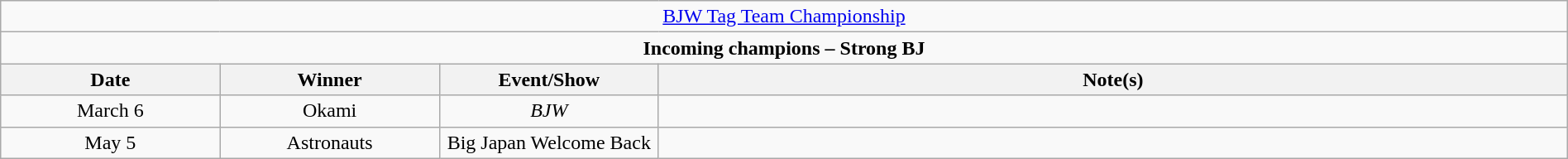<table class="wikitable" style="text-align:center; width:100%;">
<tr>
<td colspan="4" style="text-align: center;"><a href='#'>BJW Tag Team Championship</a></td>
</tr>
<tr>
<td colspan="4" style="text-align: center;"><strong>Incoming champions – Strong BJ </strong></td>
</tr>
<tr>
<th width=14%>Date</th>
<th width=14%>Winner</th>
<th width=14%>Event/Show</th>
<th width=58%>Note(s)</th>
</tr>
<tr>
<td>March 6<br></td>
<td>Okami<br></td>
<td><em>BJW</em></td>
<td></td>
</tr>
<tr>
<td>May 5</td>
<td>Astronauts<br></td>
<td>Big Japan Welcome Back</td>
<td></td>
</tr>
</table>
